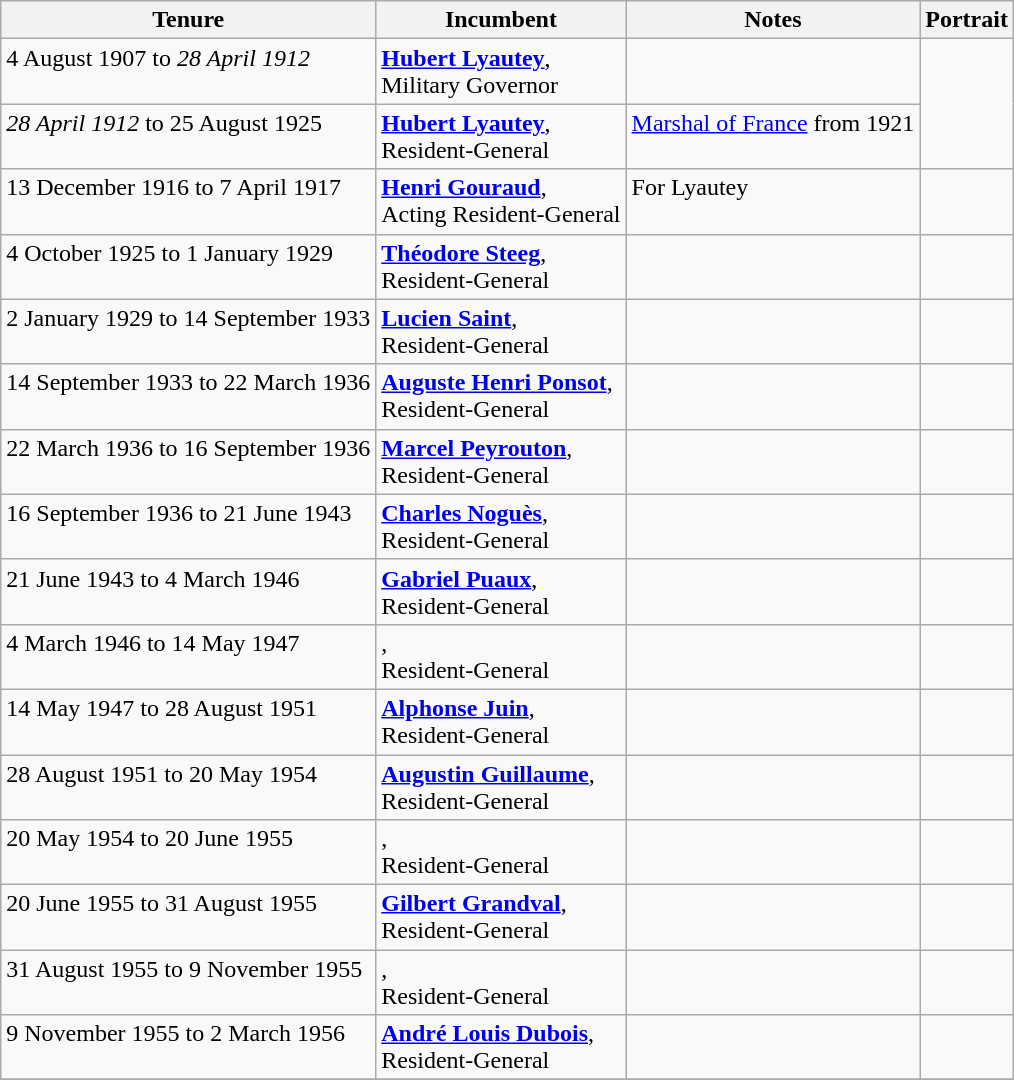<table class="wikitable">
<tr align=left>
<th>Tenure</th>
<th>Incumbent</th>
<th>Notes</th>
<th width=50px>Portrait</th>
</tr>
<tr valign=top>
<td>4 August 1907 to <em>28 April 1912</em></td>
<td><strong><a href='#'>Hubert Lyautey</a></strong>, <br>Military Governor</td>
<td></td>
<td rowspan="2"></td>
</tr>
<tr valign=top>
<td><em>28 April 1912</em> to 25 August 1925</td>
<td><strong><a href='#'>Hubert Lyautey</a></strong>, <br>Resident-General</td>
<td><a href='#'>Marshal of France</a> from 1921</td>
</tr>
<tr valign=top>
<td>13 December 1916 to 7 April 1917</td>
<td><strong><a href='#'>Henri Gouraud</a></strong>, <br>Acting Resident-General</td>
<td>For Lyautey</td>
<td></td>
</tr>
<tr valign=top>
<td>4 October 1925 to 1 January 1929</td>
<td><strong><a href='#'>Théodore Steeg</a></strong>, <br>Resident-General</td>
<td></td>
<td></td>
</tr>
<tr valign=top>
<td>2 January 1929 to 14 September 1933</td>
<td><strong><a href='#'>Lucien Saint</a></strong>, <br>Resident-General</td>
<td></td>
<td></td>
</tr>
<tr valign=top>
<td>14 September 1933 to 22 March 1936</td>
<td><strong><a href='#'>Auguste Henri Ponsot</a></strong>, <br>Resident-General</td>
<td></td>
<td></td>
</tr>
<tr valign=top>
<td>22 March 1936 to 16 September 1936</td>
<td><strong><a href='#'>Marcel Peyrouton</a></strong>, <br>Resident-General</td>
<td></td>
<td></td>
</tr>
<tr valign=top>
<td>16 September 1936 to 21 June 1943</td>
<td><strong><a href='#'>Charles Noguès</a></strong>, <br>Resident-General</td>
<td></td>
<td></td>
</tr>
<tr valign=top>
<td>21 June 1943 to 4 March 1946</td>
<td><strong><a href='#'>Gabriel Puaux</a></strong>, <br>Resident-General</td>
<td></td>
<td></td>
</tr>
<tr valign=top>
<td>4 March 1946 to 14 May 1947</td>
<td><strong></strong>, <br>Resident-General</td>
<td></td>
<td></td>
</tr>
<tr valign=top>
<td>14 May 1947 to 28 August 1951</td>
<td><strong><a href='#'>Alphonse Juin</a></strong>, <br>Resident-General</td>
<td></td>
<td></td>
</tr>
<tr valign=top>
<td>28 August 1951 to 20 May 1954</td>
<td><strong><a href='#'>Augustin Guillaume</a></strong>, <br>Resident-General</td>
<td></td>
<td></td>
</tr>
<tr valign=top>
<td>20 May 1954 to 20 June 1955</td>
<td><strong></strong>, <br>Resident-General</td>
<td></td>
<td></td>
</tr>
<tr valign=top>
<td>20 June 1955 to 31 August 1955</td>
<td><strong><a href='#'>Gilbert Grandval</a></strong>, <br>Resident-General</td>
<td></td>
<td></td>
</tr>
<tr valign=top>
<td>31 August 1955 to 9 November 1955</td>
<td><strong></strong>, <br>Resident-General</td>
<td></td>
<td></td>
</tr>
<tr valign=top>
<td>9 November 1955 to 2 March 1956</td>
<td><strong><a href='#'>André Louis Dubois</a></strong>, <br>Resident-General</td>
<td></td>
<td></td>
</tr>
<tr valign=top>
</tr>
</table>
